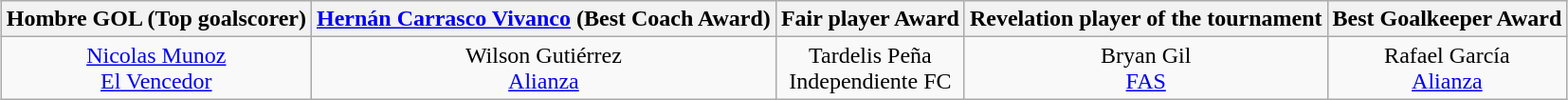<table class="wikitable" style="margin: 0 auto;">
<tr>
<th>Hombre GOL (Top goalscorer)</th>
<th><a href='#'>Hernán Carrasco Vivanco</a> (Best Coach Award)</th>
<th>Fair player Award</th>
<th>Revelation player of the tournament</th>
<th>Best Goalkeeper Award</th>
</tr>
<tr>
<td align=center>  <a href='#'>Nicolas Munoz</a> <br> <a href='#'>El Vencedor</a></td>
<td align=center> Wilson Gutiérrez <br> <a href='#'>Alianza</a></td>
<td align=center> Tardelis Peña <br> Independiente FC</td>
<td align=center>  Bryan Gil <br> <a href='#'>FAS</a></td>
<td align=center> Rafael García <br> <a href='#'>Alianza</a></td>
</tr>
</table>
